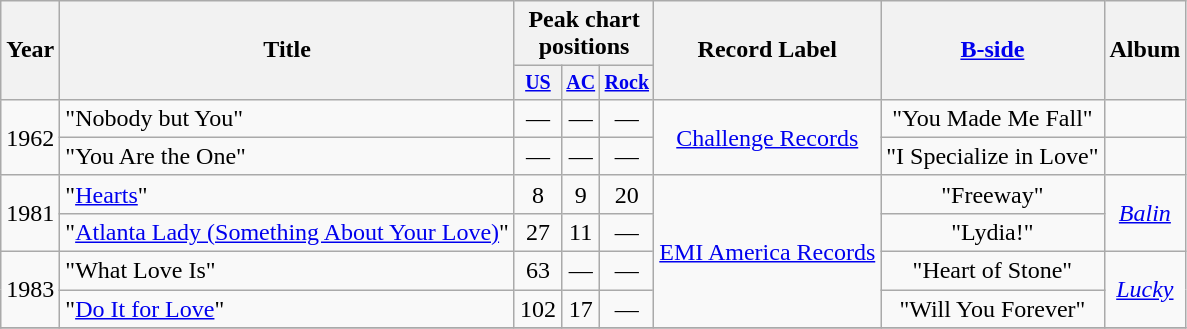<table class="wikitable" style=text-align:center;>
<tr>
<th rowspan="2">Year</th>
<th rowspan="2">Title</th>
<th colspan="3">Peak chart<br>positions</th>
<th rowspan="2">Record Label</th>
<th rowspan="2"><a href='#'>B-side</a></th>
<th rowspan="2">Album</th>
</tr>
<tr style="font-size:smaller;">
<th align=centre><a href='#'>US</a></th>
<th align=centre><a href='#'>AC</a></th>
<th align=centre><a href='#'>Rock</a></th>
</tr>
<tr>
<td rowspan="2">1962</td>
<td align=left>"Nobody but You"</td>
<td>—</td>
<td>—</td>
<td>—</td>
<td rowspan="2"><a href='#'>Challenge Records</a></td>
<td>"You Made Me Fall"</td>
<td rowspan="1"></td>
</tr>
<tr>
<td align=left>"You Are the One"</td>
<td>—</td>
<td>—</td>
<td>—</td>
<td>"I Specialize in Love"</td>
<td rowspan="1"></td>
</tr>
<tr>
<td rowspan="2">1981</td>
<td align=left>"<a href='#'>Hearts</a>"</td>
<td>8</td>
<td>9</td>
<td>20</td>
<td rowspan="4"><a href='#'>EMI America Records</a></td>
<td>"Freeway"</td>
<td rowspan="2"><em><a href='#'>Balin</a></em></td>
</tr>
<tr>
<td align=left>"<a href='#'>Atlanta Lady (Something About Your Love)</a>"</td>
<td>27</td>
<td>11</td>
<td>—</td>
<td>"Lydia!"</td>
</tr>
<tr>
<td rowspan="2">1983</td>
<td align=left>"What Love Is"</td>
<td>63</td>
<td>—</td>
<td>—</td>
<td>"Heart of Stone"</td>
<td rowspan="2"><em><a href='#'>Lucky</a></em></td>
</tr>
<tr>
<td align=left>"<a href='#'>Do It for Love</a>"</td>
<td>102</td>
<td>17</td>
<td>—</td>
<td>"Will You Forever"</td>
</tr>
<tr>
</tr>
</table>
